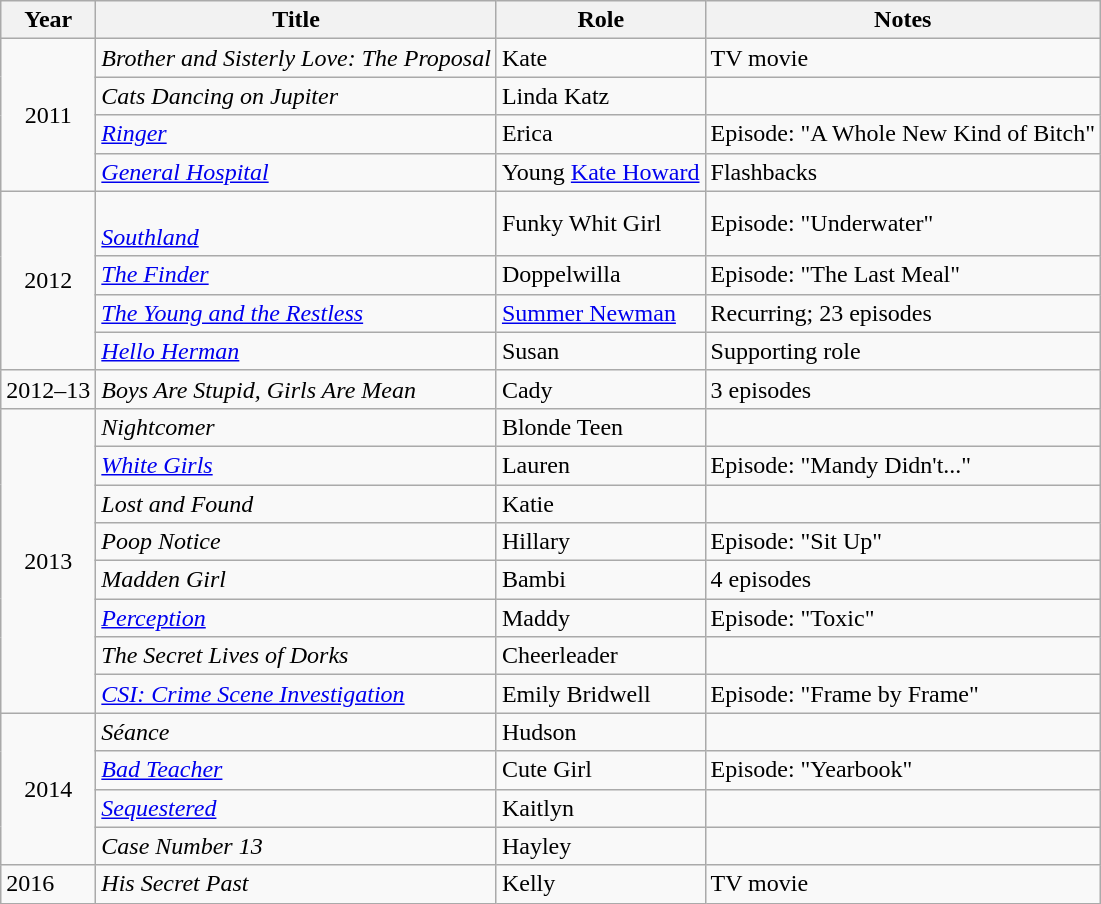<table class="wikitable sortable">
<tr>
<th>Year</th>
<th>Title</th>
<th>Role</th>
<th class="unsortable">Notes</th>
</tr>
<tr>
<td rowspan=4 style="text-align:center;">2011</td>
<td><em>Brother and Sisterly Love: The Proposal</em></td>
<td>Kate</td>
<td>TV movie</td>
</tr>
<tr>
<td><em>Cats Dancing on Jupiter</em></td>
<td>Linda Katz</td>
<td></td>
</tr>
<tr>
<td><em><a href='#'>Ringer</a></em></td>
<td>Erica</td>
<td>Episode: "A Whole New Kind of Bitch"</td>
</tr>
<tr>
<td><em><a href='#'>General Hospital</a></em></td>
<td>Young <a href='#'>Kate Howard</a></td>
<td>Flashbacks</td>
</tr>
<tr>
<td rowspan=4 style="text-align:center;">2012</td>
<td><br><em><a href='#'>Southland</a></em></td>
<td>Funky Whit Girl</td>
<td>Episode: "Underwater"</td>
</tr>
<tr>
<td><em><a href='#'>The Finder</a></em></td>
<td>Doppelwilla</td>
<td>Episode: "The Last Meal"</td>
</tr>
<tr>
<td><em><a href='#'>The Young and the Restless</a></em></td>
<td><a href='#'>Summer Newman</a></td>
<td>Recurring; 23 episodes</td>
</tr>
<tr>
<td><em><a href='#'>Hello Herman</a></em></td>
<td>Susan</td>
<td>Supporting role</td>
</tr>
<tr>
<td style="text-align:center;">2012–13</td>
<td><em>Boys Are Stupid, Girls Are Mean</em></td>
<td>Cady</td>
<td>3 episodes</td>
</tr>
<tr>
<td rowspan=8 style="text-align:center;">2013</td>
<td><em>Nightcomer</em></td>
<td>Blonde Teen</td>
<td></td>
</tr>
<tr>
<td><em><a href='#'>White Girls</a></em></td>
<td>Lauren</td>
<td>Episode: "Mandy Didn't..."</td>
</tr>
<tr>
<td><em>Lost and Found</em></td>
<td>Katie</td>
<td></td>
</tr>
<tr>
<td><em>Poop Notice</em></td>
<td>Hillary</td>
<td>Episode: "Sit Up"</td>
</tr>
<tr>
<td><em>Madden Girl</em></td>
<td>Bambi</td>
<td>4 episodes</td>
</tr>
<tr>
<td><em><a href='#'>Perception</a></em></td>
<td>Maddy</td>
<td>Episode: "Toxic"</td>
</tr>
<tr>
<td><em>The Secret Lives of Dorks</em></td>
<td>Cheerleader</td>
<td></td>
</tr>
<tr>
<td><em><a href='#'>CSI: Crime Scene Investigation</a></em></td>
<td>Emily Bridwell</td>
<td>Episode: "Frame by Frame"</td>
</tr>
<tr>
<td rowspan=4 style="text-align:center;">2014</td>
<td><em>Séance</em></td>
<td>Hudson</td>
<td></td>
</tr>
<tr>
<td><em><a href='#'>Bad Teacher</a></em></td>
<td>Cute Girl</td>
<td>Episode: "Yearbook"</td>
</tr>
<tr>
<td><em><a href='#'>Sequestered</a></em></td>
<td>Kaitlyn</td>
<td></td>
</tr>
<tr>
<td><em>Case Number 13</em></td>
<td>Hayley</td>
<td></td>
</tr>
<tr>
<td>2016</td>
<td><em>His Secret Past</em></td>
<td>Kelly</td>
<td>TV movie</td>
</tr>
</table>
